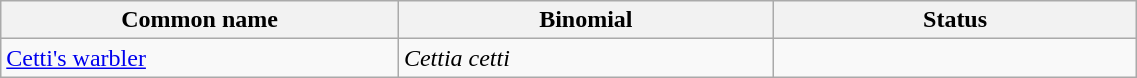<table width=60% class="wikitable">
<tr>
<th width=35%>Common name</th>
<th width=33%>Binomial</th>
<th width=32%>Status</th>
</tr>
<tr>
<td><a href='#'>Cetti's warbler</a></td>
<td><em>Cettia cetti</em></td>
<td></td>
</tr>
</table>
